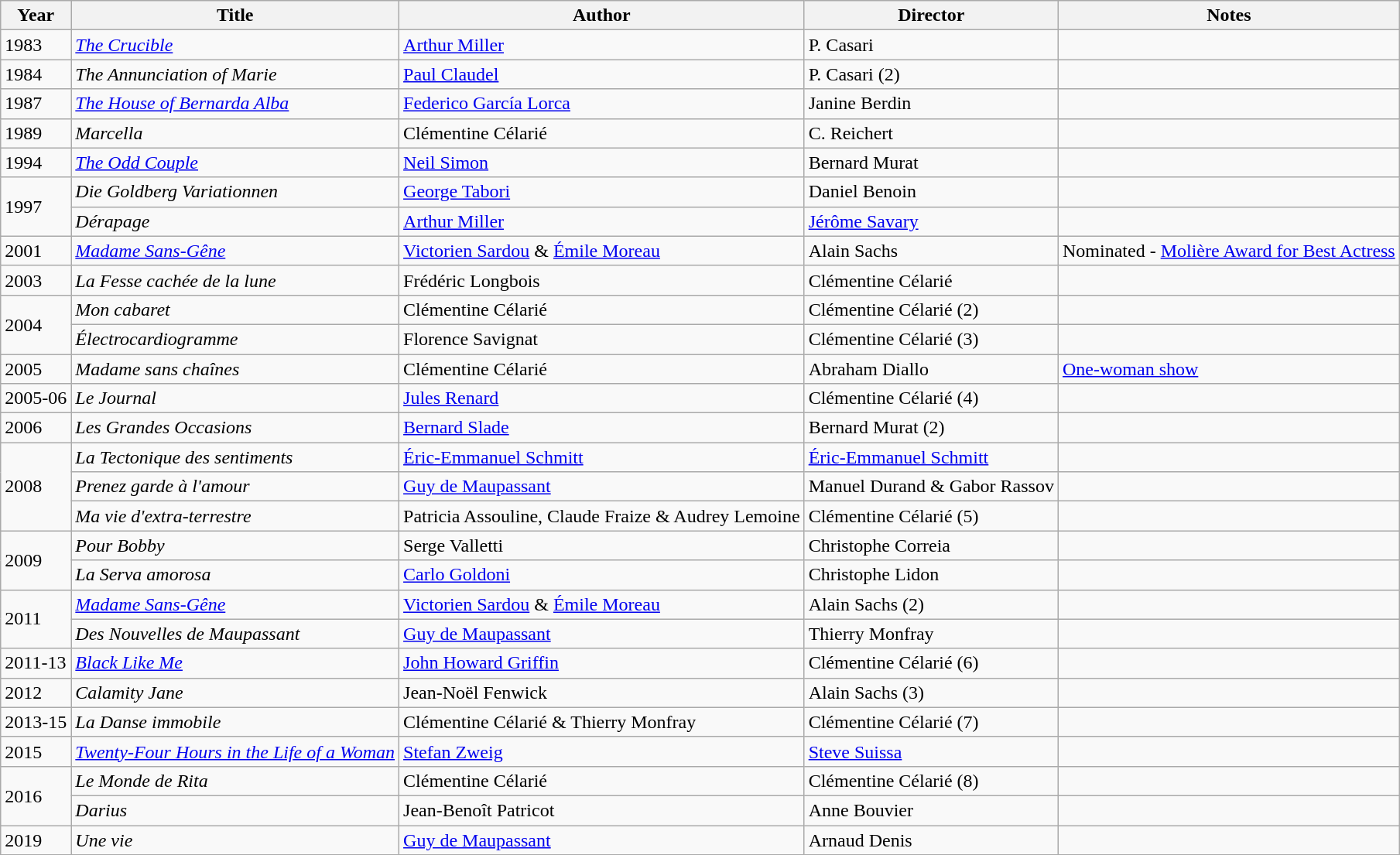<table class="wikitable">
<tr>
<th>Year</th>
<th>Title</th>
<th>Author</th>
<th>Director</th>
<th>Notes</th>
</tr>
<tr>
<td>1983</td>
<td><em><a href='#'>The Crucible</a></em></td>
<td><a href='#'>Arthur Miller</a></td>
<td>P. Casari</td>
<td></td>
</tr>
<tr>
<td>1984</td>
<td><em>The Annunciation of Marie</em></td>
<td><a href='#'>Paul Claudel</a></td>
<td>P. Casari (2)</td>
<td></td>
</tr>
<tr>
<td>1987</td>
<td><em><a href='#'>The House of Bernarda Alba</a></em></td>
<td><a href='#'>Federico García Lorca</a></td>
<td>Janine Berdin</td>
<td></td>
</tr>
<tr>
<td>1989</td>
<td><em>Marcella</em></td>
<td>Clémentine Célarié</td>
<td>C. Reichert</td>
<td></td>
</tr>
<tr>
<td>1994</td>
<td><em><a href='#'>The Odd Couple</a></em></td>
<td><a href='#'>Neil Simon</a></td>
<td>Bernard Murat</td>
<td></td>
</tr>
<tr>
<td rowspan=2>1997</td>
<td><em>Die Goldberg Variationnen</em></td>
<td><a href='#'>George Tabori</a></td>
<td>Daniel Benoin</td>
<td></td>
</tr>
<tr>
<td><em>Dérapage</em></td>
<td><a href='#'>Arthur Miller</a></td>
<td><a href='#'>Jérôme Savary</a></td>
<td></td>
</tr>
<tr>
<td>2001</td>
<td><em><a href='#'>Madame Sans-Gêne</a></em></td>
<td><a href='#'>Victorien Sardou</a> & <a href='#'>Émile Moreau</a></td>
<td>Alain Sachs</td>
<td>Nominated - <a href='#'>Molière Award for Best Actress</a></td>
</tr>
<tr>
<td>2003</td>
<td><em>La Fesse cachée de la lune</em></td>
<td>Frédéric Longbois</td>
<td>Clémentine Célarié</td>
<td></td>
</tr>
<tr>
<td rowspan=2>2004</td>
<td><em>Mon cabaret</em></td>
<td>Clémentine Célarié</td>
<td>Clémentine Célarié (2)</td>
<td></td>
</tr>
<tr>
<td><em>Électrocardiogramme</em></td>
<td>Florence Savignat</td>
<td>Clémentine Célarié (3)</td>
<td></td>
</tr>
<tr>
<td>2005</td>
<td><em>Madame sans chaînes</em></td>
<td>Clémentine Célarié</td>
<td>Abraham Diallo</td>
<td><a href='#'>One-woman show</a></td>
</tr>
<tr>
<td>2005-06</td>
<td><em>Le Journal</em></td>
<td><a href='#'>Jules Renard</a></td>
<td>Clémentine Célarié (4)</td>
<td></td>
</tr>
<tr>
<td>2006</td>
<td><em>Les Grandes Occasions</em></td>
<td><a href='#'>Bernard Slade</a></td>
<td>Bernard Murat (2)</td>
<td></td>
</tr>
<tr>
<td rowspan=3>2008</td>
<td><em>La Tectonique des sentiments</em></td>
<td><a href='#'>Éric-Emmanuel Schmitt</a></td>
<td><a href='#'>Éric-Emmanuel Schmitt</a></td>
<td></td>
</tr>
<tr>
<td><em>Prenez garde à l'amour</em></td>
<td><a href='#'>Guy de Maupassant</a></td>
<td>Manuel Durand & Gabor Rassov</td>
<td></td>
</tr>
<tr>
<td><em>Ma vie d'extra-terrestre</em></td>
<td>Patricia Assouline, Claude Fraize & Audrey Lemoine</td>
<td>Clémentine Célarié (5)</td>
<td></td>
</tr>
<tr>
<td rowspan=2>2009</td>
<td><em>Pour Bobby</em></td>
<td>Serge Valletti</td>
<td>Christophe Correia</td>
<td></td>
</tr>
<tr>
<td><em>La Serva amorosa</em></td>
<td><a href='#'>Carlo Goldoni</a></td>
<td>Christophe Lidon</td>
<td></td>
</tr>
<tr>
<td rowspan=2>2011</td>
<td><em><a href='#'>Madame Sans-Gêne</a></em></td>
<td><a href='#'>Victorien Sardou</a> & <a href='#'>Émile Moreau</a></td>
<td>Alain Sachs (2)</td>
<td></td>
</tr>
<tr>
<td><em>Des Nouvelles de Maupassant</em></td>
<td><a href='#'>Guy de Maupassant</a></td>
<td>Thierry Monfray</td>
<td></td>
</tr>
<tr>
<td rowspan=1>2011-13</td>
<td><em><a href='#'>Black Like Me</a></em></td>
<td><a href='#'>John Howard Griffin</a></td>
<td>Clémentine Célarié (6)</td>
<td></td>
</tr>
<tr>
<td rowspan=1>2012</td>
<td><em>Calamity Jane</em></td>
<td>Jean-Noël Fenwick</td>
<td>Alain Sachs (3)</td>
<td></td>
</tr>
<tr>
<td rowspan=1>2013-15</td>
<td><em>La Danse immobile</em></td>
<td>Clémentine Célarié & Thierry Monfray</td>
<td>Clémentine Célarié (7)</td>
<td></td>
</tr>
<tr>
<td rowspan=1>2015</td>
<td><em><a href='#'>Twenty-Four Hours in the Life of a Woman</a></em></td>
<td><a href='#'>Stefan Zweig</a></td>
<td><a href='#'>Steve Suissa</a></td>
<td></td>
</tr>
<tr>
<td rowspan=2>2016</td>
<td><em>Le Monde de Rita</em></td>
<td>Clémentine Célarié</td>
<td>Clémentine Célarié (8)</td>
<td></td>
</tr>
<tr>
<td><em>Darius</em></td>
<td>Jean-Benoît Patricot</td>
<td>Anne Bouvier</td>
<td></td>
</tr>
<tr>
<td rowspan=1>2019</td>
<td><em>Une vie</em></td>
<td><a href='#'>Guy de Maupassant</a></td>
<td>Arnaud Denis</td>
<td></td>
</tr>
<tr>
</tr>
</table>
